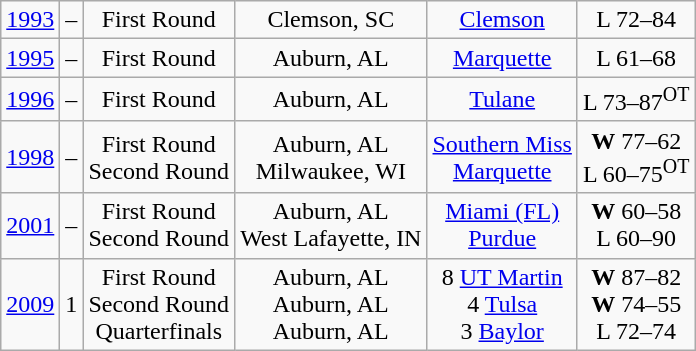<table class="wikitable">
<tr align="center">
<td><a href='#'>1993</a></td>
<td>–</td>
<td>First Round</td>
<td>Clemson, SC</td>
<td><a href='#'>Clemson</a></td>
<td>L 72–84</td>
</tr>
<tr align="center">
<td><a href='#'>1995</a></td>
<td>–</td>
<td>First Round</td>
<td>Auburn, AL</td>
<td><a href='#'>Marquette</a></td>
<td>L 61–68</td>
</tr>
<tr align="center">
<td><a href='#'>1996</a></td>
<td>–</td>
<td>First Round</td>
<td>Auburn, AL</td>
<td><a href='#'>Tulane</a></td>
<td>L 73–87<sup>OT</sup></td>
</tr>
<tr align="center">
<td><a href='#'>1998</a></td>
<td>–</td>
<td>First Round<br>Second Round</td>
<td>Auburn, AL<br>Milwaukee, WI</td>
<td><a href='#'>Southern Miss</a><br><a href='#'>Marquette</a></td>
<td><strong>W</strong> 77–62<br>L 60–75<sup>OT</sup></td>
</tr>
<tr align="center">
<td><a href='#'>2001</a></td>
<td>–</td>
<td>First Round<br>Second Round</td>
<td>Auburn, AL<br>West Lafayette, IN</td>
<td><a href='#'>Miami (FL)</a><br><a href='#'>Purdue</a></td>
<td><strong>W</strong> 60–58<br>L 60–90</td>
</tr>
<tr align="center">
<td><a href='#'>2009</a></td>
<td>1</td>
<td>First Round<br>Second Round<br>Quarterfinals</td>
<td>Auburn, AL<br>Auburn, AL<br>Auburn, AL</td>
<td>8 <a href='#'>UT Martin</a><br>4 <a href='#'>Tulsa</a><br>3 <a href='#'>Baylor</a></td>
<td><strong>W</strong> 87–82<br><strong>W</strong> 74–55<br>L 72–74</td>
</tr>
</table>
